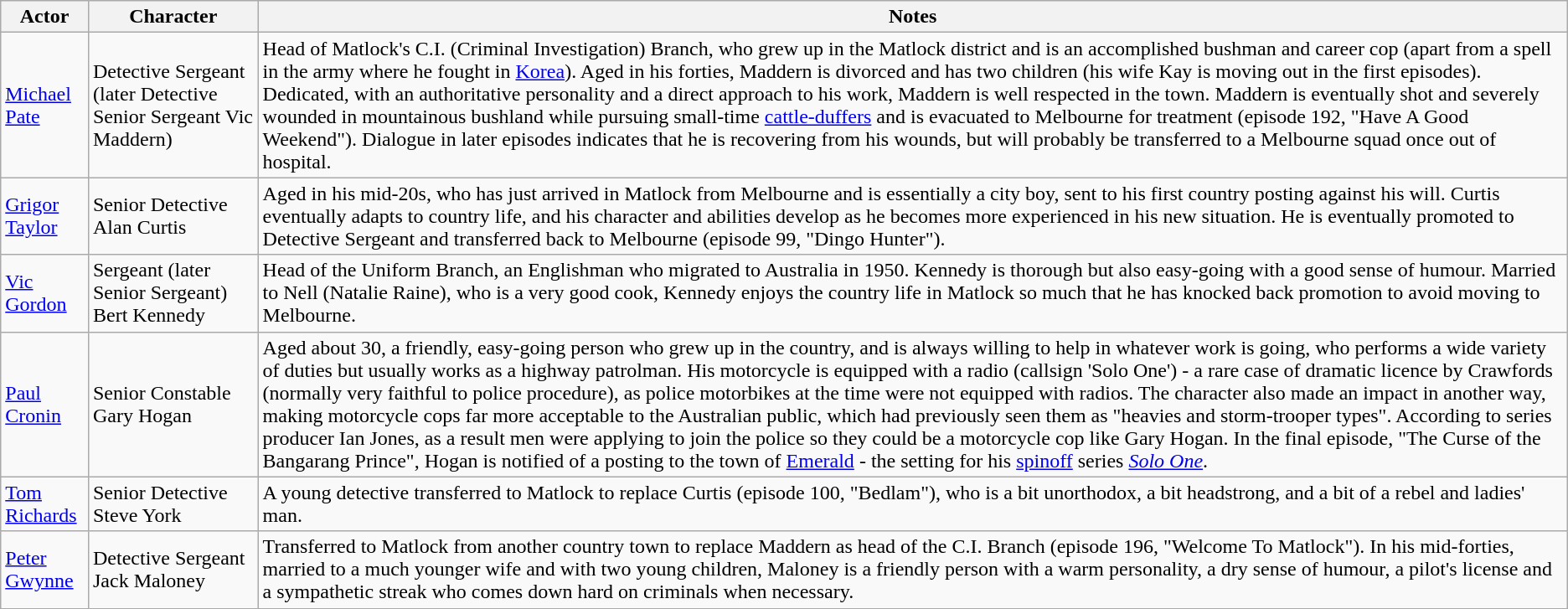<table class= "wikitable">
<tr>
<th>Actor</th>
<th>Character</th>
<th>Notes</th>
</tr>
<tr>
<td><a href='#'>Michael Pate</a></td>
<td>Detective Sergeant (later Detective Senior Sergeant Vic Maddern)</td>
<td>Head of Matlock's C.I. (Criminal Investigation) Branch, who grew up in the Matlock district and is an accomplished bushman and career cop (apart from a spell in the army where he fought in <a href='#'>Korea</a>). Aged in his forties, Maddern is divorced and has two children (his wife Kay is moving out in the first episodes). Dedicated, with an authoritative personality and a direct approach to his work, Maddern is well respected in the town. Maddern is eventually shot and severely wounded in mountainous bushland while pursuing small-time <a href='#'>cattle-duffers</a> and is evacuated to Melbourne for treatment (episode 192, "Have A Good Weekend"). Dialogue in later episodes indicates that he is recovering from his wounds, but will probably be transferred to a Melbourne squad once out of hospital.</td>
</tr>
<tr>
<td><a href='#'>Grigor Taylor</a></td>
<td>Senior Detective Alan Curtis</td>
<td>Aged in his mid-20s, who has just arrived in Matlock from Melbourne and is essentially a city boy, sent to his first country posting against his will. Curtis eventually adapts to country life, and his character and abilities develop as he becomes more experienced in his new situation. He is eventually promoted to Detective Sergeant and transferred back to Melbourne (episode 99, "Dingo Hunter").</td>
</tr>
<tr>
<td><a href='#'>Vic Gordon</a></td>
<td>Sergeant (later Senior Sergeant) Bert Kennedy</td>
<td>Head of the Uniform Branch, an Englishman who migrated to Australia in 1950. Kennedy is thorough but also easy-going with a good sense of humour. Married to Nell (Natalie Raine), who is a very good cook, Kennedy enjoys the country life in Matlock so much that he has knocked back promotion to avoid moving to Melbourne.</td>
</tr>
<tr>
<td><a href='#'>Paul Cronin</a></td>
<td>Senior Constable Gary Hogan</td>
<td>Aged about 30, a friendly, easy-going person who grew up in the country, and is always willing to help in whatever work is going, who performs a wide variety of duties but usually works as a highway patrolman. His motorcycle is equipped with a radio (callsign 'Solo One') - a rare case of dramatic licence by Crawfords (normally very faithful to police procedure), as police motorbikes at the time were not equipped with radios. The character also made an impact in another way, making motorcycle cops far more acceptable to the Australian public, which had previously seen them as "heavies and storm-trooper types". According to series producer Ian Jones, as a result men were applying to join the police so they could be a motorcycle cop like Gary Hogan. In the final episode, "The Curse of the Bangarang Prince", Hogan is notified of a posting to the town of <a href='#'>Emerald</a> - the setting for his <a href='#'>spinoff</a> series <em><a href='#'>Solo One</a></em>.</td>
</tr>
<tr>
<td><a href='#'>Tom Richards</a></td>
<td>Senior Detective Steve York</td>
<td>A young detective transferred to Matlock to replace Curtis (episode 100, "Bedlam"), who is a bit unorthodox, a bit headstrong, and a bit of a rebel and ladies' man.</td>
</tr>
<tr>
<td><a href='#'>Peter Gwynne</a></td>
<td>Detective Sergeant Jack Maloney</td>
<td>Transferred to Matlock from another country town to replace Maddern as head of the C.I. Branch (episode 196, "Welcome To Matlock"). In his mid-forties, married to a much younger wife and with two young children, Maloney is a friendly person with a warm personality, a dry sense of humour, a pilot's license and a sympathetic streak who comes down hard on criminals when necessary.</td>
</tr>
</table>
